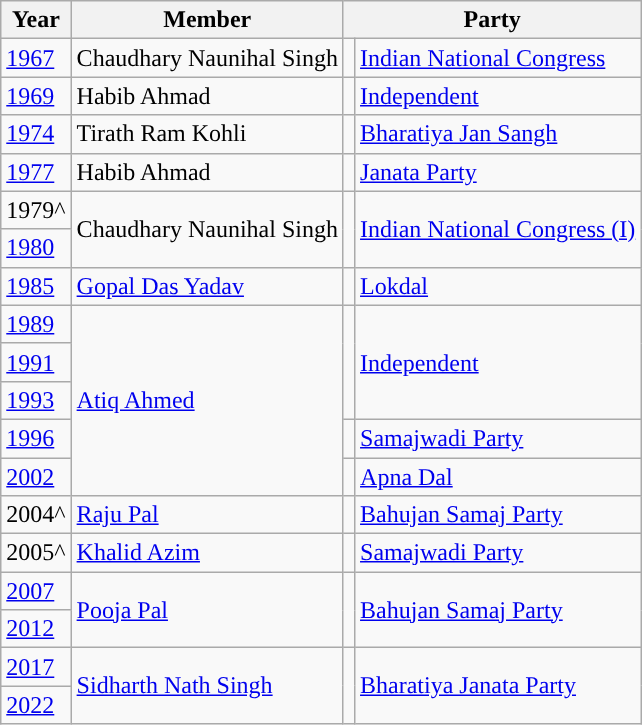<table class="wikitable">
<tr>
<th>Year</th>
<th>Member</th>
<th colspan="2">Party</th>
</tr>
<tr>
<td><a href='#'>1967</a></td>
<td>Chaudhary Naunihal Singh</td>
<td style="background-color: "></td>
<td><a href='#'>Indian National Congress</a></td>
</tr>
<tr>
<td><a href='#'>1969</a></td>
<td>Habib Ahmad</td>
<td style="background-color: "></td>
<td><a href='#'>Independent</a></td>
</tr>
<tr>
<td><a href='#'>1974</a></td>
<td>Tirath Ram Kohli</td>
<td style="background-color: "></td>
<td><a href='#'>Bharatiya Jan Sangh</a></td>
</tr>
<tr>
<td><a href='#'>1977</a></td>
<td>Habib Ahmad</td>
<td style="background-color: "></td>
<td><a href='#'>Janata Party</a></td>
</tr>
<tr>
<td>1979^</td>
<td rowspan=2>Chaudhary Naunihal Singh</td>
<td rowspan="2" style="background-color: "></td>
<td rowspan="2"><a href='#'>Indian National Congress (I)</a></td>
</tr>
<tr>
<td><a href='#'>1980</a></td>
</tr>
<tr>
<td><a href='#'>1985</a></td>
<td><a href='#'>Gopal Das Yadav</a></td>
<td style="background-color: "></td>
<td><a href='#'>Lokdal</a></td>
</tr>
<tr>
<td><a href='#'>1989</a></td>
<td rowspan=5><a href='#'>Atiq Ahmed</a></td>
<td rowspan="3" style="background-color: "></td>
<td rowspan="3"><a href='#'>Independent</a></td>
</tr>
<tr>
<td><a href='#'>1991</a></td>
</tr>
<tr>
<td><a href='#'>1993</a></td>
</tr>
<tr>
<td><a href='#'>1996</a></td>
<td style="background-color: "></td>
<td><a href='#'>Samajwadi Party</a></td>
</tr>
<tr>
<td><a href='#'>2002</a></td>
<td style="background-color: "></td>
<td><a href='#'>Apna Dal</a></td>
</tr>
<tr>
<td>2004^</td>
<td><a href='#'>Raju Pal</a></td>
<td style="background-color: "></td>
<td><a href='#'>Bahujan Samaj Party</a></td>
</tr>
<tr>
<td>2005^</td>
<td><a href='#'>Khalid Azim</a></td>
<td style="background-color: "></td>
<td><a href='#'>Samajwadi Party</a></td>
</tr>
<tr>
<td><a href='#'>2007</a></td>
<td rowspan=2><a href='#'>Pooja Pal</a></td>
<td rowspan="2" style="background-color: "></td>
<td rowspan="2"><a href='#'>Bahujan Samaj Party</a></td>
</tr>
<tr>
<td><a href='#'>2012</a></td>
</tr>
<tr>
<td><a href='#'>2017</a></td>
<td rowspan=2><a href='#'>Sidharth Nath Singh</a></td>
<td rowspan="2" style="background-color: "></td>
<td rowspan="2"><a href='#'>Bharatiya Janata Party</a></td>
</tr>
<tr>
<td><a href='#'>2022</a></td>
</tr>
</table>
